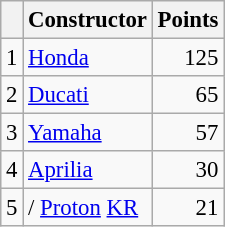<table class="wikitable" style="font-size: 95%;">
<tr>
<th></th>
<th>Constructor</th>
<th>Points</th>
</tr>
<tr>
<td align=center>1</td>
<td> <a href='#'>Honda</a></td>
<td align=right>125</td>
</tr>
<tr>
<td align=center>2</td>
<td> <a href='#'>Ducati</a></td>
<td align=right>65</td>
</tr>
<tr>
<td align=center>3</td>
<td> <a href='#'>Yamaha</a></td>
<td align=right>57</td>
</tr>
<tr>
<td align=center>4</td>
<td> <a href='#'>Aprilia</a></td>
<td align=right>30</td>
</tr>
<tr>
<td align=center>5</td>
<td>/ <a href='#'>Proton</a> <a href='#'>KR</a></td>
<td align=right>21</td>
</tr>
</table>
